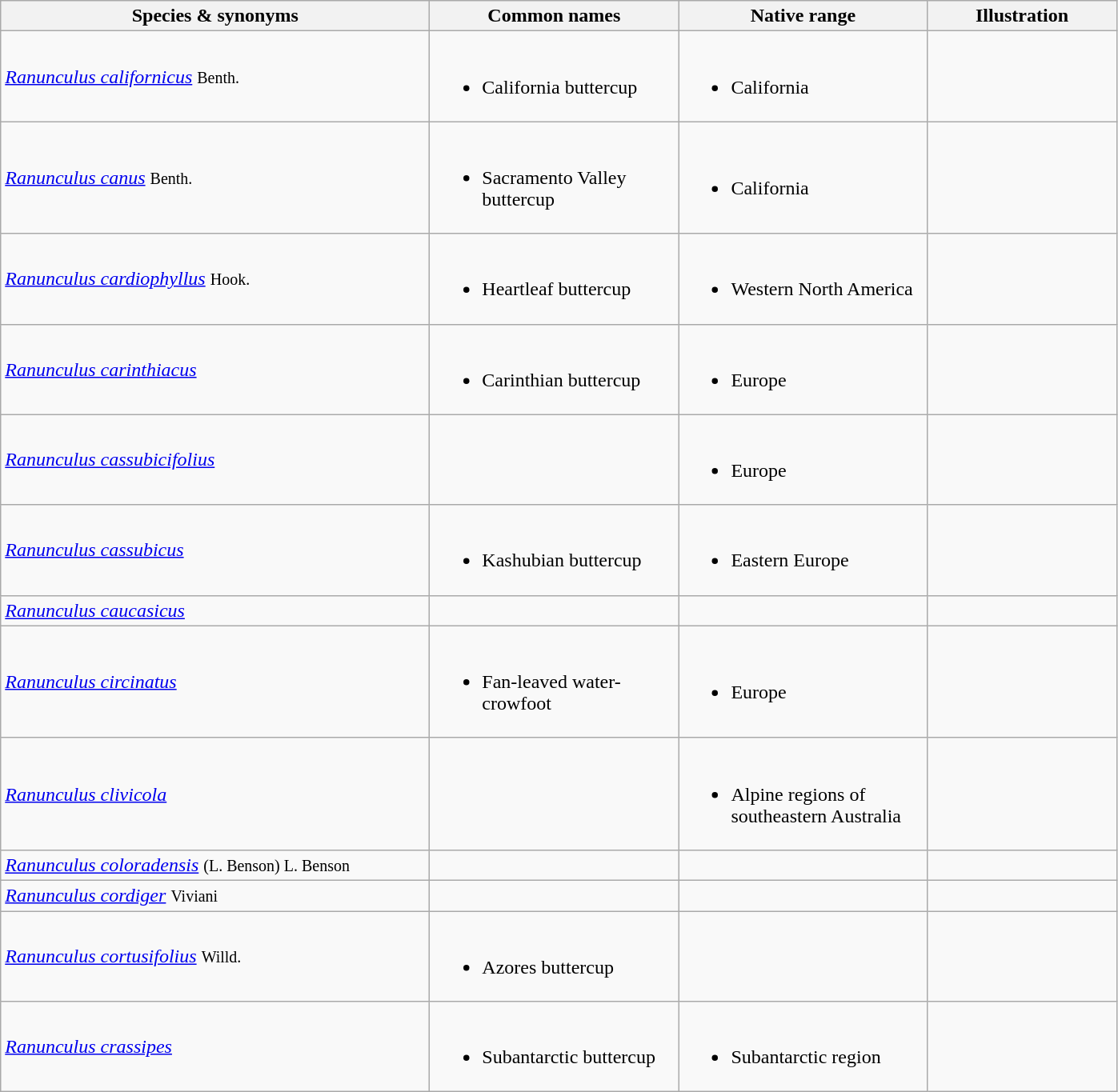<table class="wikitable">
<tr>
<th width=350>Species & synonyms</th>
<th width=200>Common names</th>
<th width=200>Native range</th>
<th width=150>Illustration</th>
</tr>
<tr>
<td><em><a href='#'>Ranunculus californicus</a></em> <small>Benth.</small></td>
<td><br><ul><li>California buttercup</li></ul></td>
<td><br><ul><li>California</li></ul></td>
<td></td>
</tr>
<tr>
<td><em><a href='#'>Ranunculus canus</a></em> <small>Benth.</small></td>
<td><br><ul><li>Sacramento Valley buttercup</li></ul></td>
<td><br><ul><li>California</li></ul></td>
<td></td>
</tr>
<tr>
<td><em><a href='#'>Ranunculus cardiophyllus</a></em> <small>Hook.</small></td>
<td><br><ul><li>Heartleaf buttercup</li></ul></td>
<td><br><ul><li>Western North America</li></ul></td>
<td></td>
</tr>
<tr>
<td><em><a href='#'>Ranunculus carinthiacus</a></em> <small></small></td>
<td><br><ul><li>Carinthian buttercup</li></ul></td>
<td><br><ul><li>Europe</li></ul></td>
<td></td>
</tr>
<tr>
<td><em><a href='#'>Ranunculus cassubicifolius</a></em> <small></small></td>
<td></td>
<td><br><ul><li>Europe</li></ul></td>
<td></td>
</tr>
<tr>
<td><em><a href='#'>Ranunculus cassubicus</a></em> <small></small></td>
<td><br><ul><li>Kashubian buttercup</li></ul></td>
<td><br><ul><li>Eastern Europe</li></ul></td>
<td></td>
</tr>
<tr>
<td><em><a href='#'>Ranunculus caucasicus</a></em> <small></small></td>
<td></td>
<td></td>
<td></td>
</tr>
<tr>
<td><em><a href='#'>Ranunculus circinatus</a></em> <small></small></td>
<td><br><ul><li>Fan-leaved water-crowfoot</li></ul></td>
<td><br><ul><li>Europe</li></ul></td>
<td></td>
</tr>
<tr>
<td><em><a href='#'>Ranunculus clivicola</a></em> </td>
<td></td>
<td><br><ul><li>Alpine regions of southeastern Australia</li></ul></td>
<td></td>
</tr>
<tr>
<td><em><a href='#'>Ranunculus coloradensis</a></em> <small>(L. Benson) L. Benson</small></td>
<td></td>
<td></td>
<td></td>
</tr>
<tr>
<td><em><a href='#'>Ranunculus cordiger</a></em> <small>Viviani</small></td>
<td></td>
<td></td>
<td></td>
</tr>
<tr>
<td><em><a href='#'>Ranunculus cortusifolius</a></em> <small>Willd.</small></td>
<td><br><ul><li>Azores buttercup</li></ul></td>
<td></td>
<td></td>
</tr>
<tr>
<td><em><a href='#'>Ranunculus crassipes</a></em></td>
<td><br><ul><li>Subantarctic buttercup</li></ul></td>
<td><br><ul><li>Subantarctic region</li></ul></td>
</tr>
</table>
